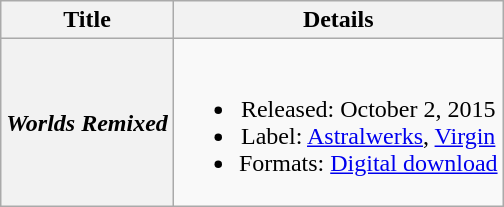<table class="wikitable plainrowheaders" style="text-align:center;">
<tr>
<th scope="col">Title</th>
<th scope="col">Details</th>
</tr>
<tr>
<th scope="row"><em>Worlds Remixed</em></th>
<td><br><ul><li>Released: October 2, 2015 </li><li>Label: <a href='#'>Astralwerks</a>, <a href='#'>Virgin</a></li><li>Formats: <a href='#'>Digital download</a></li></ul></td>
</tr>
</table>
